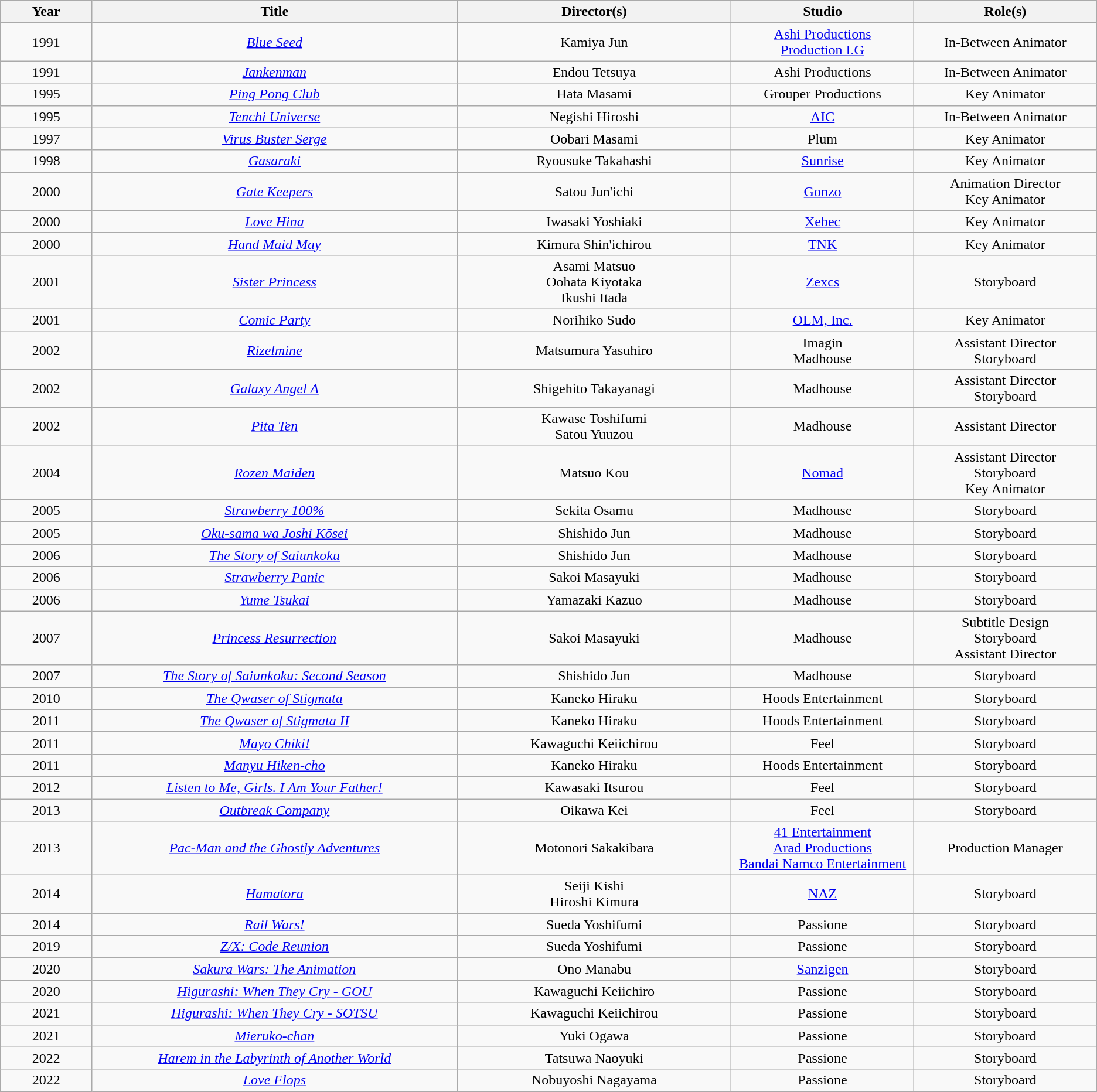<table class="wikitable sortable" style="text-align:center; margin=auto; ">
<tr>
<th scope="col" width=5%>Year</th>
<th scope="col" width=20%>Title</th>
<th scope="col" width=15%>Director(s)</th>
<th scope="col" width=10%>Studio</th>
<th scope="col" width=10%>Role(s)</th>
</tr>
<tr>
<td>1991</td>
<td><em><a href='#'>Blue Seed</a></em></td>
<td>Kamiya Jun</td>
<td><a href='#'>Ashi Productions</a><br><a href='#'>Production I.G</a></td>
<td>In-Between Animator </td>
</tr>
<tr>
<td>1991</td>
<td><em><a href='#'>Jankenman</a></em></td>
<td>Endou Tetsuya</td>
<td>Ashi Productions</td>
<td>In-Between Animator </td>
</tr>
<tr>
<td>1995</td>
<td><em><a href='#'>Ping Pong Club</a></em></td>
<td>Hata Masami</td>
<td>Grouper Productions</td>
<td>Key Animator </td>
</tr>
<tr>
<td>1995</td>
<td><em><a href='#'>Tenchi Universe</a></em></td>
<td>Negishi Hiroshi</td>
<td><a href='#'>AIC</a></td>
<td>In-Between Animator </td>
</tr>
<tr>
<td>1997</td>
<td><em><a href='#'>Virus Buster Serge</a></em></td>
<td>Oobari Masami</td>
<td>Plum</td>
<td>Key Animator </td>
</tr>
<tr>
<td>1998</td>
<td><em><a href='#'>Gasaraki</a></em></td>
<td>Ryousuke Takahashi</td>
<td><a href='#'>Sunrise</a></td>
<td>Key Animator </td>
</tr>
<tr>
<td>2000</td>
<td><em><a href='#'>Gate Keepers</a></em></td>
<td>Satou Jun'ichi</td>
<td><a href='#'>Gonzo</a></td>
<td>Animation Director <br>Key Animator </td>
</tr>
<tr>
<td>2000</td>
<td><em><a href='#'>Love Hina</a></em></td>
<td>Iwasaki Yoshiaki</td>
<td><a href='#'>Xebec</a></td>
<td>Key Animator </td>
</tr>
<tr>
<td>2000</td>
<td><em><a href='#'>Hand Maid May</a></em></td>
<td>Kimura Shin'ichirou</td>
<td><a href='#'>TNK</a></td>
<td>Key Animator </td>
</tr>
<tr>
<td>2001</td>
<td><em><a href='#'>Sister Princess</a></em></td>
<td>Asami Matsuo<br>Oohata Kiyotaka<br>Ikushi Itada</td>
<td><a href='#'>Zexcs</a></td>
<td>Storyboard </td>
</tr>
<tr>
<td>2001</td>
<td><em><a href='#'>Comic Party</a></em></td>
<td>Norihiko Sudo</td>
<td><a href='#'>OLM, Inc.</a></td>
<td>Key Animator </td>
</tr>
<tr>
<td>2002</td>
<td><em><a href='#'>Rizelmine</a></em></td>
<td>Matsumura Yasuhiro</td>
<td>Imagin<br>Madhouse</td>
<td>Assistant Director<br>Storyboard </td>
</tr>
<tr>
<td>2002</td>
<td><em><a href='#'>Galaxy Angel A</a></em></td>
<td>Shigehito Takayanagi</td>
<td>Madhouse</td>
<td>Assistant Director <br>Storyboard </td>
</tr>
<tr>
<td>2002</td>
<td><em><a href='#'>Pita Ten</a></em></td>
<td>Kawase Toshifumi<br>Satou Yuuzou</td>
<td>Madhouse</td>
<td>Assistant Director </td>
</tr>
<tr>
<td>2004</td>
<td><em><a href='#'>Rozen Maiden</a></em></td>
<td>Matsuo Kou</td>
<td><a href='#'>Nomad</a></td>
<td>Assistant Director <br>Storyboard <br>Key Animator </td>
</tr>
<tr>
<td>2005</td>
<td><em><a href='#'>Strawberry 100%</a></em></td>
<td>Sekita Osamu</td>
<td>Madhouse</td>
<td>Storyboard </td>
</tr>
<tr>
<td>2005</td>
<td><em><a href='#'>Oku-sama wa Joshi Kōsei</a></em></td>
<td>Shishido Jun</td>
<td>Madhouse</td>
<td>Storyboard </td>
</tr>
<tr>
<td>2006</td>
<td><em><a href='#'>The Story of Saiunkoku</a></em></td>
<td>Shishido Jun</td>
<td>Madhouse</td>
<td>Storyboard </td>
</tr>
<tr>
<td>2006</td>
<td><em><a href='#'>Strawberry Panic</a></em></td>
<td>Sakoi Masayuki</td>
<td>Madhouse</td>
<td>Storyboard </td>
</tr>
<tr>
<td>2006</td>
<td><em><a href='#'>Yume Tsukai</a></em></td>
<td>Yamazaki Kazuo</td>
<td>Madhouse</td>
<td>Storyboard </td>
</tr>
<tr>
<td>2007</td>
<td><em><a href='#'>Princess Resurrection</a></em></td>
<td>Sakoi Masayuki</td>
<td>Madhouse</td>
<td>Subtitle Design<br>Storyboard <br>Assistant Director </td>
</tr>
<tr>
<td>2007</td>
<td><em><a href='#'>The Story of Saiunkoku: Second Season</a></em></td>
<td>Shishido Jun</td>
<td>Madhouse</td>
<td>Storyboard </td>
</tr>
<tr>
<td>2010</td>
<td><em><a href='#'>The Qwaser of Stigmata</a></em></td>
<td>Kaneko Hiraku</td>
<td>Hoods Entertainment</td>
<td>Storyboard </td>
</tr>
<tr>
<td>2011</td>
<td><em><a href='#'>The Qwaser of Stigmata II</a></em></td>
<td>Kaneko Hiraku</td>
<td>Hoods Entertainment</td>
<td>Storyboard </td>
</tr>
<tr>
<td>2011</td>
<td><em><a href='#'>Mayo Chiki!</a></em></td>
<td>Kawaguchi Keiichirou</td>
<td>Feel</td>
<td>Storyboard </td>
</tr>
<tr>
<td>2011</td>
<td><em><a href='#'>Manyu Hiken-cho</a></em></td>
<td>Kaneko Hiraku</td>
<td>Hoods Entertainment</td>
<td>Storyboard </td>
</tr>
<tr>
<td>2012</td>
<td><em><a href='#'>Listen to Me, Girls. I Am Your Father!</a></em></td>
<td>Kawasaki Itsurou</td>
<td>Feel</td>
<td>Storyboard </td>
</tr>
<tr>
<td>2013</td>
<td><em><a href='#'>Outbreak Company</a></em></td>
<td>Oikawa Kei</td>
<td>Feel</td>
<td>Storyboard </td>
</tr>
<tr>
<td>2013</td>
<td><em><a href='#'>Pac-Man and the Ghostly Adventures</a></em></td>
<td>Motonori Sakakibara</td>
<td><a href='#'>41 Entertainment</a><br><a href='#'>Arad Productions</a><br><a href='#'>Bandai Namco Entertainment</a></td>
<td>Production Manager</td>
</tr>
<tr>
<td>2014</td>
<td><em><a href='#'>Hamatora</a></em></td>
<td>Seiji Kishi<br>Hiroshi Kimura</td>
<td><a href='#'>NAZ</a></td>
<td>Storyboard </td>
</tr>
<tr>
<td>2014</td>
<td><em><a href='#'>Rail Wars!</a></em></td>
<td>Sueda Yoshifumi</td>
<td>Passione</td>
<td>Storyboard </td>
</tr>
<tr>
<td>2019</td>
<td><em><a href='#'>Z/X: Code Reunion</a></em></td>
<td>Sueda Yoshifumi</td>
<td>Passione</td>
<td>Storyboard </td>
</tr>
<tr>
<td>2020</td>
<td><em><a href='#'>Sakura Wars: The Animation</a></em></td>
<td>Ono Manabu</td>
<td><a href='#'>Sanzigen</a></td>
<td>Storyboard </td>
</tr>
<tr>
<td>2020</td>
<td><em><a href='#'>Higurashi: When They Cry - GOU</a></em></td>
<td>Kawaguchi Keiichiro</td>
<td>Passione</td>
<td>Storyboard </td>
</tr>
<tr>
<td>2021</td>
<td><em><a href='#'>Higurashi: When They Cry - SOTSU</a></em></td>
<td>Kawaguchi Keiichirou</td>
<td>Passione</td>
<td>Storyboard </td>
</tr>
<tr>
<td>2021</td>
<td><em><a href='#'>Mieruko-chan</a></em></td>
<td>Yuki Ogawa</td>
<td>Passione</td>
<td>Storyboard </td>
</tr>
<tr>
<td>2022</td>
<td><em><a href='#'>Harem in the Labyrinth of Another World</a></em></td>
<td>Tatsuwa Naoyuki</td>
<td>Passione</td>
<td>Storyboard </td>
</tr>
<tr>
<td>2022</td>
<td><em><a href='#'>Love Flops</a></em></td>
<td>Nobuyoshi Nagayama</td>
<td>Passione</td>
<td>Storyboard </td>
</tr>
</table>
